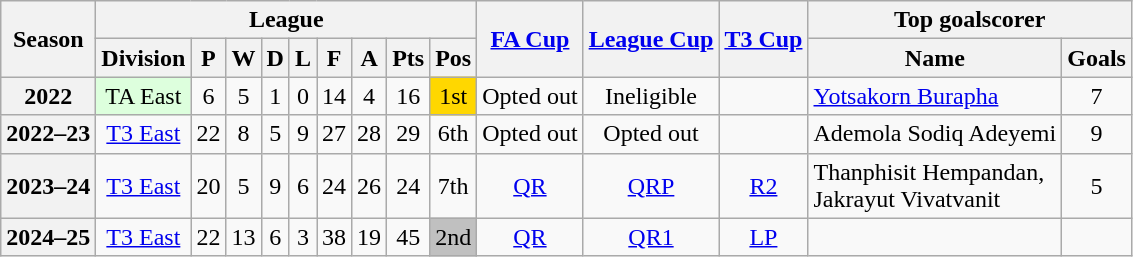<table class="wikitable" style="text-align: center">
<tr>
<th rowspan=2>Season</th>
<th colspan=9>League</th>
<th rowspan=2><a href='#'>FA Cup</a></th>
<th rowspan=2><a href='#'>League Cup</a></th>
<th rowspan=2><a href='#'>T3 Cup</a></th>
<th colspan=2>Top goalscorer</th>
</tr>
<tr>
<th>Division</th>
<th>P</th>
<th>W</th>
<th>D</th>
<th>L</th>
<th>F</th>
<th>A</th>
<th>Pts</th>
<th>Pos</th>
<th>Name</th>
<th>Goals</th>
</tr>
<tr>
<th>2022</th>
<td bgcolor="#DDFFDD">TA East</td>
<td>6</td>
<td>5</td>
<td>1</td>
<td>0</td>
<td>14</td>
<td>4</td>
<td>16</td>
<td bgcolor=gold>1st</td>
<td>Opted out</td>
<td>Ineligible</td>
<td></td>
<td align="left"> <a href='#'>Yotsakorn Burapha</a></td>
<td>7</td>
</tr>
<tr>
<th>2022–23</th>
<td><a href='#'>T3 East</a></td>
<td>22</td>
<td>8</td>
<td>5</td>
<td>9</td>
<td>27</td>
<td>28</td>
<td>29</td>
<td>6th</td>
<td>Opted out</td>
<td>Opted out</td>
<td></td>
<td align="left"> Ademola Sodiq Adeyemi</td>
<td>9</td>
</tr>
<tr>
<th>2023–24</th>
<td><a href='#'>T3 East</a></td>
<td>20</td>
<td>5</td>
<td>9</td>
<td>6</td>
<td>24</td>
<td>26</td>
<td>24</td>
<td>7th</td>
<td><a href='#'>QR</a></td>
<td><a href='#'>QRP</a></td>
<td><a href='#'>R2</a></td>
<td align="left"> Thanphisit Hempandan,<br> Jakrayut Vivatvanit</td>
<td>5</td>
</tr>
<tr>
<th>2024–25</th>
<td><a href='#'>T3 East</a></td>
<td>22</td>
<td>13</td>
<td>6</td>
<td>3</td>
<td>38</td>
<td>19</td>
<td>45</td>
<td bgcolor=silver>2nd</td>
<td><a href='#'>QR</a></td>
<td><a href='#'>QR1</a></td>
<td><a href='#'>LP</a></td>
<td align="left"></td>
<td></td>
</tr>
</table>
